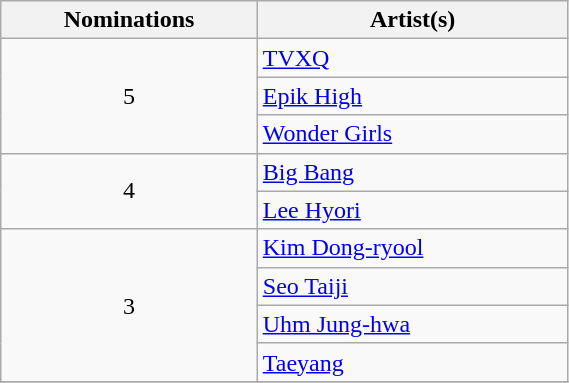<table class="wikitable"  style="width:30%;">
<tr>
<th scope="col">Nominations</th>
<th scope="col">Artist(s)</th>
</tr>
<tr>
<td align=center rowspan=3>5</td>
<td><a href='#'>TVXQ</a></td>
</tr>
<tr>
<td><a href='#'>Epik High</a></td>
</tr>
<tr>
<td><a href='#'>Wonder Girls</a></td>
</tr>
<tr>
<td align=center rowspan=2>4</td>
<td><a href='#'>Big Bang</a></td>
</tr>
<tr>
<td><a href='#'>Lee Hyori</a></td>
</tr>
<tr>
<td align=center rowspan=4>3</td>
<td><a href='#'>Kim Dong-ryool</a></td>
</tr>
<tr>
<td><a href='#'>Seo Taiji</a></td>
</tr>
<tr>
<td><a href='#'>Uhm Jung-hwa</a></td>
</tr>
<tr>
<td><a href='#'>Taeyang</a></td>
</tr>
<tr>
</tr>
</table>
